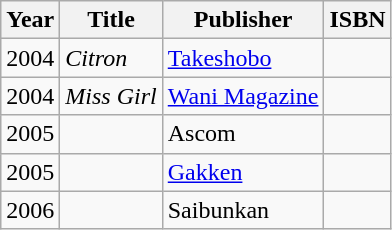<table class="wikitable">
<tr>
<th>Year</th>
<th>Title</th>
<th>Publisher</th>
<th>ISBN</th>
</tr>
<tr>
<td>2004</td>
<td><em>Citron</em></td>
<td><a href='#'>Takeshobo</a></td>
<td></td>
</tr>
<tr>
<td>2004</td>
<td><em>Miss Girl</em></td>
<td><a href='#'>Wani Magazine</a></td>
<td></td>
</tr>
<tr>
<td>2005</td>
<td></td>
<td>Ascom</td>
<td></td>
</tr>
<tr>
<td>2005</td>
<td></td>
<td><a href='#'>Gakken</a></td>
<td></td>
</tr>
<tr>
<td>2006</td>
<td></td>
<td>Saibunkan</td>
<td></td>
</tr>
</table>
